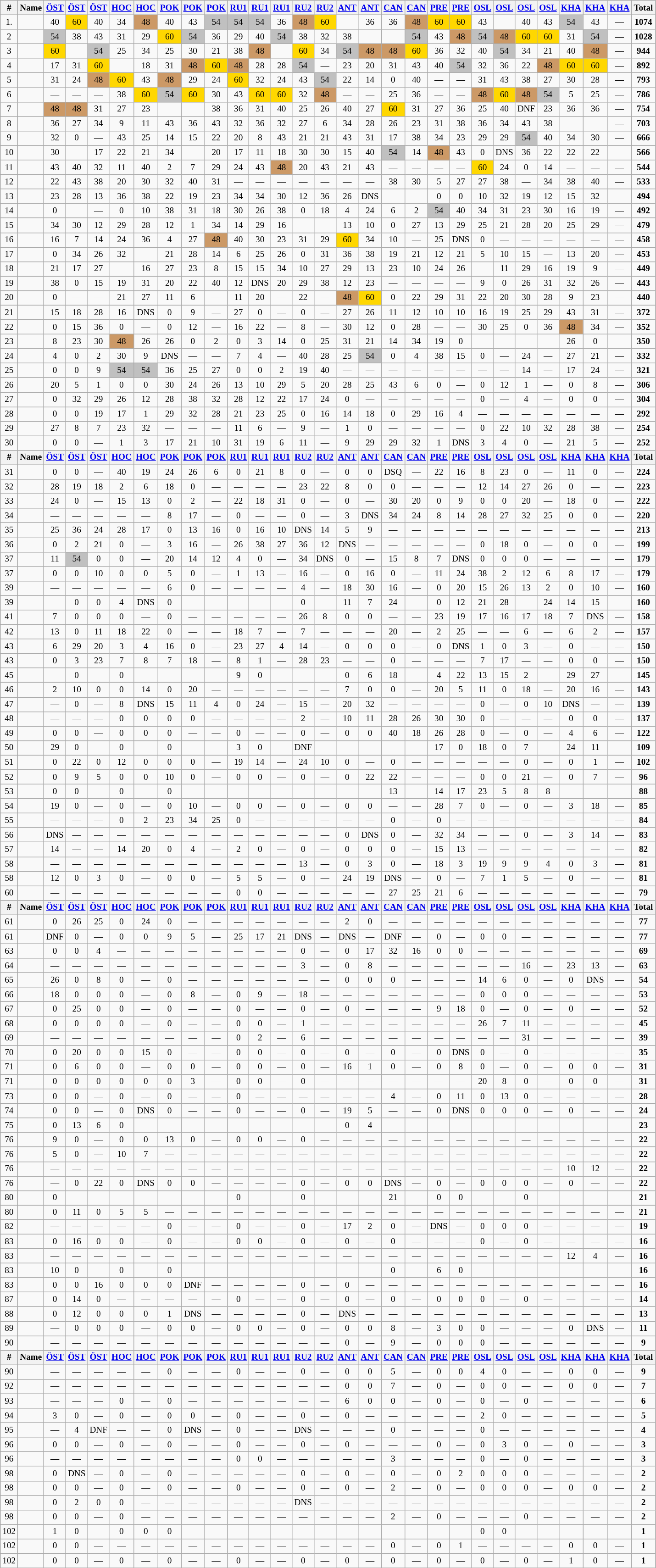<table class="wikitable" style="text-align:center; font-size: 80%;">
<tr>
<th>#</th>
<th>Name</th>
<th><a href='#'>ÖST</a> <br> </th>
<th><a href='#'>ÖST</a> <br> </th>
<th><a href='#'>ÖST</a> <br> </th>
<th><a href='#'>HOC</a> <br> </th>
<th><a href='#'>HOC</a> <br> </th>
<th><a href='#'>POK</a> <br> </th>
<th><a href='#'>POK</a> <br> </th>
<th><a href='#'>POK</a> <br> </th>
<th><a href='#'>RU1</a> <br> </th>
<th><a href='#'>RU1</a> <br> </th>
<th><a href='#'>RU1</a> <br> </th>
<th><a href='#'>RU2</a> <br> </th>
<th><a href='#'>RU2</a> <br> </th>
<th><a href='#'>ANT</a> <br> </th>
<th><a href='#'>ANT</a> <br> </th>
<th><a href='#'>CAN</a> <br> </th>
<th><a href='#'>CAN</a> <br> </th>
<th><a href='#'>PRE</a> <br> </th>
<th><a href='#'>PRE</a> <br> </th>
<th><a href='#'>OSL</a> <br> </th>
<th><a href='#'>OSL</a> <br> </th>
<th><a href='#'>OSL</a> <br> </th>
<th><a href='#'>OSL</a> <br> </th>
<th><a href='#'>KHA</a> <br> </th>
<th><a href='#'>KHA</a> <br> </th>
<th><a href='#'>KHA</a> <br> </th>
<th><strong>Total</strong> </th>
</tr>
<tr>
<td>1.</td>
<td align="left"></td>
<td>40</td>
<td bgcolor="gold">60</td>
<td>40</td>
<td>34</td>
<td bgcolor="CC9966">48</td>
<td>40</td>
<td>43</td>
<td bgcolor="silver">54</td>
<td bgcolor="silver">54</td>
<td bgcolor="silver">54</td>
<td>36</td>
<td bgcolor="CC9966">48</td>
<td bgcolor="gold">60</td>
<td></td>
<td>36</td>
<td>36</td>
<td bgcolor="CC9966">48</td>
<td bgcolor="gold">60</td>
<td bgcolor="gold">60</td>
<td>43</td>
<td></td>
<td>40</td>
<td>43</td>
<td bgcolor="silver">54</td>
<td>43</td>
<td>—</td>
<td><strong>1074</strong></td>
</tr>
<tr>
<td>2</td>
<td align="left"></td>
<td bgcolor="silver">54</td>
<td>38</td>
<td>43</td>
<td>31</td>
<td>29</td>
<td bgcolor="gold">60</td>
<td bgcolor="silver">54</td>
<td>36</td>
<td>29</td>
<td>40</td>
<td bgcolor="silver">54</td>
<td>38</td>
<td>32</td>
<td>38</td>
<td></td>
<td></td>
<td bgcolor="silver">54</td>
<td>43</td>
<td bgcolor="CC9966">48</td>
<td bgcolor="silver">54</td>
<td bgcolor="CC9966">48</td>
<td bgcolor="gold">60</td>
<td bgcolor="gold">60</td>
<td>31</td>
<td bgcolor="silver">54</td>
<td>—</td>
<td><strong>1028</strong></td>
</tr>
<tr>
<td>3</td>
<td align="left"></td>
<td bgcolor="gold">60</td>
<td></td>
<td bgcolor="silver">54</td>
<td>25</td>
<td>34</td>
<td>25</td>
<td>30</td>
<td>21</td>
<td>38</td>
<td bgcolor="CC9966">48</td>
<td></td>
<td bgcolor="gold">60</td>
<td>34</td>
<td bgcolor="silver">54</td>
<td bgcolor="CC9966">48</td>
<td bgcolor="CC9966">48</td>
<td bgcolor="gold">60</td>
<td>36</td>
<td>32</td>
<td>40</td>
<td bgcolor="silver">54</td>
<td>34</td>
<td>21</td>
<td>40</td>
<td bgcolor="CC9966">48</td>
<td>—</td>
<td><strong>944</strong></td>
</tr>
<tr>
<td>4</td>
<td align="left"></td>
<td>17</td>
<td>31</td>
<td bgcolor="gold">60</td>
<td></td>
<td>18</td>
<td>31</td>
<td bgcolor="CC9966">48</td>
<td bgcolor="gold">60</td>
<td bgcolor="CC9966">48</td>
<td>28</td>
<td>28</td>
<td bgcolor="silver">54</td>
<td>—</td>
<td>23</td>
<td>20</td>
<td>31</td>
<td>43</td>
<td>40</td>
<td bgcolor="silver">54</td>
<td>32</td>
<td>36</td>
<td>22</td>
<td bgcolor="CC9966">48</td>
<td bgcolor="gold">60</td>
<td bgcolor="gold">60</td>
<td>—</td>
<td><strong>892</strong></td>
</tr>
<tr>
<td>5</td>
<td align="left"></td>
<td>31</td>
<td>24</td>
<td bgcolor="CC9966">48</td>
<td bgcolor="gold">60</td>
<td>43</td>
<td bgcolor="CC9966">48</td>
<td>29</td>
<td>24</td>
<td bgcolor="gold">60</td>
<td>32</td>
<td>24</td>
<td>43</td>
<td bgcolor="silver">54</td>
<td>22</td>
<td>14</td>
<td>0</td>
<td>40</td>
<td>—</td>
<td>—</td>
<td>31</td>
<td>43</td>
<td>38</td>
<td>27</td>
<td>30</td>
<td>28</td>
<td>—</td>
<td><strong>793</strong></td>
</tr>
<tr>
<td>6</td>
<td align="left"></td>
<td>—</td>
<td>—</td>
<td>—</td>
<td>38</td>
<td bgcolor="gold">60</td>
<td bgcolor="silver">54</td>
<td bgcolor="gold">60</td>
<td>30</td>
<td>43</td>
<td bgcolor="gold">60</td>
<td bgcolor="gold">60</td>
<td>32</td>
<td bgcolor="CC9966">48</td>
<td>—</td>
<td>—</td>
<td>25</td>
<td>36</td>
<td>—</td>
<td>—</td>
<td bgcolor="CC9966">48</td>
<td bgcolor="gold">60</td>
<td bgcolor="CC9966">48</td>
<td bgcolor="silver">54</td>
<td>5</td>
<td>25</td>
<td>—</td>
<td><strong>786</strong></td>
</tr>
<tr>
<td>7</td>
<td align="left"></td>
<td bgcolor="CC9966">48</td>
<td bgcolor="CC9966">48</td>
<td>31</td>
<td>27</td>
<td>23</td>
<td></td>
<td></td>
<td>38</td>
<td>36</td>
<td>31</td>
<td>40</td>
<td>25</td>
<td>26</td>
<td>40</td>
<td>27</td>
<td bgcolor="gold">60</td>
<td>31</td>
<td>27</td>
<td>36</td>
<td>25</td>
<td>40</td>
<td>DNF</td>
<td>23</td>
<td>36</td>
<td>36</td>
<td>—</td>
<td><strong>754</strong></td>
</tr>
<tr>
<td>8</td>
<td align="left"></td>
<td>36</td>
<td>27</td>
<td>34</td>
<td>9</td>
<td>11</td>
<td>43</td>
<td>36</td>
<td>43</td>
<td>32</td>
<td>36</td>
<td>32</td>
<td>27</td>
<td>6</td>
<td>34</td>
<td>28</td>
<td>26</td>
<td>23</td>
<td>31</td>
<td>38</td>
<td>36</td>
<td>34</td>
<td>43</td>
<td>38</td>
<td></td>
<td></td>
<td>—</td>
<td><strong>703</strong></td>
</tr>
<tr>
<td>9</td>
<td align="left"></td>
<td>32</td>
<td>0</td>
<td>—</td>
<td>43</td>
<td>25</td>
<td>14</td>
<td>15</td>
<td>22</td>
<td>20</td>
<td>8</td>
<td>43</td>
<td>21</td>
<td>21</td>
<td>43</td>
<td>31</td>
<td>17</td>
<td>38</td>
<td>34</td>
<td>23</td>
<td>29</td>
<td>29</td>
<td bgcolor="silver">54</td>
<td>40</td>
<td>34</td>
<td>30</td>
<td>—</td>
<td><strong>666</strong></td>
</tr>
<tr>
<td>10</td>
<td align="left"></td>
<td>30</td>
<td></td>
<td>17</td>
<td>22</td>
<td>21</td>
<td>34</td>
<td></td>
<td>20</td>
<td>17</td>
<td>11</td>
<td>18</td>
<td>30</td>
<td>30</td>
<td>15</td>
<td>40</td>
<td bgcolor="silver">54</td>
<td>14</td>
<td bgcolor="CC9966">48</td>
<td>43</td>
<td>0</td>
<td>DNS</td>
<td>36</td>
<td>22</td>
<td>22</td>
<td>22</td>
<td>—</td>
<td><strong>566</strong></td>
</tr>
<tr>
<td>11</td>
<td align="left"></td>
<td>43</td>
<td>40</td>
<td>32</td>
<td>11</td>
<td>40</td>
<td>2</td>
<td>7</td>
<td>29</td>
<td>24</td>
<td>43</td>
<td bgcolor="CC9966">48</td>
<td>20</td>
<td>43</td>
<td>21</td>
<td>43</td>
<td>—</td>
<td>—</td>
<td>—</td>
<td>—</td>
<td bgcolor="gold">60</td>
<td>24</td>
<td>0</td>
<td>14</td>
<td>—</td>
<td>—</td>
<td>—</td>
<td><strong>544</strong></td>
</tr>
<tr>
<td>12</td>
<td align="left"></td>
<td>22</td>
<td>43</td>
<td>38</td>
<td>20</td>
<td>30</td>
<td>32</td>
<td>40</td>
<td>31</td>
<td>—</td>
<td>—</td>
<td>—</td>
<td>—</td>
<td>—</td>
<td>—</td>
<td>—</td>
<td>38</td>
<td>30</td>
<td>5</td>
<td>27</td>
<td>27</td>
<td>38</td>
<td>—</td>
<td>34</td>
<td>38</td>
<td>40</td>
<td>—</td>
<td><strong>533</strong></td>
</tr>
<tr>
<td>13</td>
<td align="left"></td>
<td>23</td>
<td>28</td>
<td>13</td>
<td>36</td>
<td>38</td>
<td>22</td>
<td>19</td>
<td>23</td>
<td>34</td>
<td>34</td>
<td>30</td>
<td>12</td>
<td>36</td>
<td>26</td>
<td>DNS</td>
<td></td>
<td>—</td>
<td>0</td>
<td>0</td>
<td>10</td>
<td>32</td>
<td>19</td>
<td>12</td>
<td>15</td>
<td>32</td>
<td>—</td>
<td><strong>494</strong></td>
</tr>
<tr>
<td>14</td>
<td align="left"></td>
<td>0</td>
<td></td>
<td>—</td>
<td>0</td>
<td>10</td>
<td>38</td>
<td>31</td>
<td>18</td>
<td>30</td>
<td>26</td>
<td>38</td>
<td>0</td>
<td>18</td>
<td>4</td>
<td>24</td>
<td>6</td>
<td>2</td>
<td bgcolor="silver">54</td>
<td>40</td>
<td>34</td>
<td>31</td>
<td>23</td>
<td>30</td>
<td>16</td>
<td>19</td>
<td>—</td>
<td><strong>492</strong></td>
</tr>
<tr>
<td>15</td>
<td align="left"></td>
<td>34</td>
<td>30</td>
<td>12</td>
<td>29</td>
<td>28</td>
<td>12</td>
<td>1</td>
<td>34</td>
<td>14</td>
<td>29</td>
<td>16</td>
<td></td>
<td></td>
<td>13</td>
<td>10</td>
<td>0</td>
<td>27</td>
<td>13</td>
<td>29</td>
<td>25</td>
<td>21</td>
<td>28</td>
<td>20</td>
<td>25</td>
<td>29</td>
<td>—</td>
<td><strong>479</strong></td>
</tr>
<tr>
<td>16</td>
<td align="left"></td>
<td>16</td>
<td>7</td>
<td>14</td>
<td>24</td>
<td>36</td>
<td>4</td>
<td>27</td>
<td bgcolor="CC9966">48</td>
<td>40</td>
<td>30</td>
<td>23</td>
<td>31</td>
<td>29</td>
<td bgcolor="gold">60</td>
<td>34</td>
<td>10</td>
<td>—</td>
<td>25</td>
<td>DNS</td>
<td>0</td>
<td>—</td>
<td>—</td>
<td>—</td>
<td>—</td>
<td>—</td>
<td>—</td>
<td><strong>458</strong></td>
</tr>
<tr>
<td>17</td>
<td align="left"></td>
<td>0</td>
<td>34</td>
<td>26</td>
<td>32</td>
<td></td>
<td>21</td>
<td>28</td>
<td>14</td>
<td>6</td>
<td>25</td>
<td>26</td>
<td>0</td>
<td>31</td>
<td>36</td>
<td>38</td>
<td>19</td>
<td>21</td>
<td>12</td>
<td>21</td>
<td>5</td>
<td>10</td>
<td>15</td>
<td>—</td>
<td>13</td>
<td>20</td>
<td>—</td>
<td><strong>453</strong></td>
</tr>
<tr>
<td>18</td>
<td align="left"></td>
<td>21</td>
<td>17</td>
<td>27</td>
<td></td>
<td>16</td>
<td>27</td>
<td>23</td>
<td>8</td>
<td>15</td>
<td>15</td>
<td>34</td>
<td>10</td>
<td>27</td>
<td>29</td>
<td>13</td>
<td>23</td>
<td>10</td>
<td>24</td>
<td>26</td>
<td></td>
<td>11</td>
<td>29</td>
<td>16</td>
<td>19</td>
<td>9</td>
<td>—</td>
<td><strong>449</strong></td>
</tr>
<tr>
<td>19</td>
<td align="left"></td>
<td>38</td>
<td>0</td>
<td>15</td>
<td>19</td>
<td>31</td>
<td>20</td>
<td>22</td>
<td>40</td>
<td>12</td>
<td>DNS</td>
<td>20</td>
<td>29</td>
<td>38</td>
<td>12</td>
<td>23</td>
<td>—</td>
<td>—</td>
<td>—</td>
<td>—</td>
<td>9</td>
<td>0</td>
<td>26</td>
<td>31</td>
<td>32</td>
<td>26</td>
<td>—</td>
<td><strong>443</strong></td>
</tr>
<tr>
<td>20</td>
<td align="left"></td>
<td>0</td>
<td>—</td>
<td>—</td>
<td>21</td>
<td>27</td>
<td>11</td>
<td>6</td>
<td>—</td>
<td>11</td>
<td>20</td>
<td>—</td>
<td>22</td>
<td>—</td>
<td bgcolor="CC9966">48</td>
<td bgcolor="gold">60</td>
<td>0</td>
<td>22</td>
<td>29</td>
<td>31</td>
<td>22</td>
<td>20</td>
<td>30</td>
<td>28</td>
<td>9</td>
<td>23</td>
<td>—</td>
<td><strong>440</strong></td>
</tr>
<tr>
<td>21</td>
<td align="left"></td>
<td>15</td>
<td>18</td>
<td>28</td>
<td>16</td>
<td>DNS</td>
<td>0</td>
<td>9</td>
<td>—</td>
<td>27</td>
<td>0</td>
<td>—</td>
<td>0</td>
<td>—</td>
<td>27</td>
<td>26</td>
<td>11</td>
<td>12</td>
<td>10</td>
<td>10</td>
<td>16</td>
<td>19</td>
<td>25</td>
<td>29</td>
<td>43</td>
<td>31</td>
<td>—</td>
<td><strong>372</strong></td>
</tr>
<tr>
<td>22</td>
<td align="left"></td>
<td>0</td>
<td>15</td>
<td>36</td>
<td>0</td>
<td>—</td>
<td>0</td>
<td>12</td>
<td>—</td>
<td>16</td>
<td>22</td>
<td>—</td>
<td>8</td>
<td>—</td>
<td>30</td>
<td>12</td>
<td>0</td>
<td>28</td>
<td>—</td>
<td>—</td>
<td>30</td>
<td>25</td>
<td>0</td>
<td>36</td>
<td bgcolor="CC9966">48</td>
<td>34</td>
<td>—</td>
<td><strong>352</strong></td>
</tr>
<tr>
<td>23</td>
<td align="left"></td>
<td>8</td>
<td>23</td>
<td>30</td>
<td bgcolor="CC9966">48</td>
<td>26</td>
<td>26</td>
<td>0</td>
<td>2</td>
<td>0</td>
<td>3</td>
<td>14</td>
<td>0</td>
<td>25</td>
<td>31</td>
<td>21</td>
<td>14</td>
<td>34</td>
<td>19</td>
<td>0</td>
<td>—</td>
<td>—</td>
<td>—</td>
<td>—</td>
<td>26</td>
<td>0</td>
<td>—</td>
<td><strong>350</strong></td>
</tr>
<tr>
<td>24</td>
<td align="left"></td>
<td>4</td>
<td>0</td>
<td>2</td>
<td>30</td>
<td>9</td>
<td>DNS</td>
<td>—</td>
<td>—</td>
<td>7</td>
<td>4</td>
<td>—</td>
<td>40</td>
<td>28</td>
<td>25</td>
<td bgcolor="silver">54</td>
<td>0</td>
<td>4</td>
<td>38</td>
<td>15</td>
<td>0</td>
<td>—</td>
<td>24</td>
<td>—</td>
<td>27</td>
<td>21</td>
<td>—</td>
<td><strong>332</strong></td>
</tr>
<tr>
<td>25</td>
<td align="left"></td>
<td>0</td>
<td>0</td>
<td>9</td>
<td bgcolor="silver">54</td>
<td bgcolor="silver">54</td>
<td>36</td>
<td>25</td>
<td>27</td>
<td>0</td>
<td>0</td>
<td>2</td>
<td>19</td>
<td>40</td>
<td>—</td>
<td>—</td>
<td>—</td>
<td>—</td>
<td>—</td>
<td>—</td>
<td>—</td>
<td>—</td>
<td>14</td>
<td>—</td>
<td>17</td>
<td>24</td>
<td>—</td>
<td><strong>321</strong></td>
</tr>
<tr>
<td>26</td>
<td align="left"></td>
<td>20</td>
<td>5</td>
<td>1</td>
<td>0</td>
<td>0</td>
<td>30</td>
<td>24</td>
<td>26</td>
<td>13</td>
<td>10</td>
<td>29</td>
<td>5</td>
<td>20</td>
<td>28</td>
<td>25</td>
<td>43</td>
<td>6</td>
<td>0</td>
<td>—</td>
<td>0</td>
<td>12</td>
<td>1</td>
<td>—</td>
<td>0</td>
<td>8</td>
<td>—</td>
<td><strong>306</strong></td>
</tr>
<tr>
<td>27</td>
<td align="left"></td>
<td>0</td>
<td>32</td>
<td>29</td>
<td>26</td>
<td>12</td>
<td>28</td>
<td>38</td>
<td>32</td>
<td>28</td>
<td>12</td>
<td>22</td>
<td>17</td>
<td>24</td>
<td>0</td>
<td>—</td>
<td>—</td>
<td>—</td>
<td>—</td>
<td>—</td>
<td>0</td>
<td>—</td>
<td>4</td>
<td>—</td>
<td>0</td>
<td>0</td>
<td>—</td>
<td><strong>304</strong></td>
</tr>
<tr>
<td>28</td>
<td align="left"></td>
<td>0</td>
<td>0</td>
<td>19</td>
<td>17</td>
<td>1</td>
<td>29</td>
<td>32</td>
<td>28</td>
<td>21</td>
<td>23</td>
<td>25</td>
<td>0</td>
<td>16</td>
<td>14</td>
<td>18</td>
<td>0</td>
<td>29</td>
<td>16</td>
<td>4</td>
<td>—</td>
<td>—</td>
<td>—</td>
<td>—</td>
<td>—</td>
<td>—</td>
<td>—</td>
<td><strong>292</strong></td>
</tr>
<tr>
<td>29</td>
<td align="left"></td>
<td>27</td>
<td>8</td>
<td>7</td>
<td>23</td>
<td>32</td>
<td>—</td>
<td>—</td>
<td>—</td>
<td>11</td>
<td>6</td>
<td>—</td>
<td>9</td>
<td>—</td>
<td>1</td>
<td>0</td>
<td>—</td>
<td>—</td>
<td>—</td>
<td>—</td>
<td>0</td>
<td>22</td>
<td>10</td>
<td>32</td>
<td>28</td>
<td>38</td>
<td>—</td>
<td><strong>254</strong></td>
</tr>
<tr>
<td>30</td>
<td align="left"></td>
<td>0</td>
<td>0</td>
<td>—</td>
<td>1</td>
<td>3</td>
<td>17</td>
<td>21</td>
<td>10</td>
<td>31</td>
<td>19</td>
<td>6</td>
<td>11</td>
<td>—</td>
<td>9</td>
<td>29</td>
<td>29</td>
<td>32</td>
<td>1</td>
<td>DNS</td>
<td>3</td>
<td>4</td>
<td>0</td>
<td>—</td>
<td>21</td>
<td>5</td>
<td>—</td>
<td><strong>252</strong></td>
</tr>
<tr>
<th>#</th>
<th>Name</th>
<th><a href='#'>ÖST</a> <br> </th>
<th><a href='#'>ÖST</a> <br> </th>
<th><a href='#'>ÖST</a> <br> </th>
<th><a href='#'>HOC</a> <br> </th>
<th><a href='#'>HOC</a> <br> </th>
<th><a href='#'>POK</a> <br> </th>
<th><a href='#'>POK</a> <br> </th>
<th><a href='#'>POK</a> <br> </th>
<th><a href='#'>RU1</a> <br> </th>
<th><a href='#'>RU1</a> <br> </th>
<th><a href='#'>RU1</a> <br> </th>
<th><a href='#'>RU2</a> <br> </th>
<th><a href='#'>RU2</a> <br> </th>
<th><a href='#'>ANT</a> <br> </th>
<th><a href='#'>ANT</a> <br> </th>
<th><a href='#'>CAN</a> <br> </th>
<th><a href='#'>CAN</a> <br> </th>
<th><a href='#'>PRE</a> <br> </th>
<th><a href='#'>PRE</a> <br> </th>
<th><a href='#'>OSL</a> <br> </th>
<th><a href='#'>OSL</a> <br> </th>
<th><a href='#'>OSL</a> <br> </th>
<th><a href='#'>OSL</a> <br> </th>
<th><a href='#'>KHA</a> <br> </th>
<th><a href='#'>KHA</a> <br> </th>
<th><a href='#'>KHA</a> <br> </th>
<th><strong>Total</strong></th>
</tr>
<tr>
<td>31</td>
<td align="left"></td>
<td>0</td>
<td>0</td>
<td>—</td>
<td>40</td>
<td>19</td>
<td>24</td>
<td>26</td>
<td>6</td>
<td>0</td>
<td>21</td>
<td>8</td>
<td>0</td>
<td>—</td>
<td>0</td>
<td>0</td>
<td>DSQ</td>
<td>—</td>
<td>22</td>
<td>16</td>
<td>8</td>
<td>23</td>
<td>0</td>
<td>—</td>
<td>11</td>
<td>0</td>
<td>—</td>
<td><strong>224</strong></td>
</tr>
<tr>
<td>32</td>
<td align="left"></td>
<td>28</td>
<td>19</td>
<td>18</td>
<td>2</td>
<td>6</td>
<td>18</td>
<td>0</td>
<td>—</td>
<td>—</td>
<td>—</td>
<td>—</td>
<td>23</td>
<td>22</td>
<td>8</td>
<td>0</td>
<td>0</td>
<td>—</td>
<td>—</td>
<td>—</td>
<td>12</td>
<td>14</td>
<td>27</td>
<td>26</td>
<td>0</td>
<td>—</td>
<td>—</td>
<td><strong>223</strong></td>
</tr>
<tr>
<td>33</td>
<td align="left"></td>
<td>24</td>
<td>0</td>
<td>—</td>
<td>15</td>
<td>13</td>
<td>0</td>
<td>2</td>
<td>—</td>
<td>22</td>
<td>18</td>
<td>31</td>
<td>0</td>
<td>—</td>
<td>0</td>
<td>—</td>
<td>30</td>
<td>20</td>
<td>0</td>
<td>9</td>
<td>0</td>
<td>0</td>
<td>20</td>
<td>—</td>
<td>18</td>
<td>0</td>
<td>—</td>
<td><strong>222</strong></td>
</tr>
<tr>
<td>34</td>
<td align="left"></td>
<td>—</td>
<td>—</td>
<td>—</td>
<td>—</td>
<td>—</td>
<td>8</td>
<td>17</td>
<td>—</td>
<td>0</td>
<td>—</td>
<td>—</td>
<td>0</td>
<td>—</td>
<td>3</td>
<td>DNS</td>
<td>34</td>
<td>24</td>
<td>8</td>
<td>14</td>
<td>28</td>
<td>27</td>
<td>32</td>
<td>25</td>
<td>0</td>
<td>0</td>
<td>—</td>
<td><strong>220</strong></td>
</tr>
<tr>
<td>35</td>
<td align="left"></td>
<td>25</td>
<td>36</td>
<td>24</td>
<td>28</td>
<td>17</td>
<td>0</td>
<td>13</td>
<td>16</td>
<td>0</td>
<td>16</td>
<td>10</td>
<td>DNS</td>
<td>14</td>
<td>5</td>
<td>9</td>
<td>—</td>
<td>—</td>
<td>—</td>
<td>—</td>
<td>—</td>
<td>—</td>
<td>—</td>
<td>—</td>
<td>—</td>
<td>—</td>
<td>—</td>
<td><strong>213</strong></td>
</tr>
<tr>
<td>36</td>
<td align="left"></td>
<td>0</td>
<td>2</td>
<td>21</td>
<td>0</td>
<td>—</td>
<td>3</td>
<td>16</td>
<td>—</td>
<td>26</td>
<td>38</td>
<td>27</td>
<td>36</td>
<td>12</td>
<td>DNS</td>
<td>—</td>
<td>—</td>
<td>—</td>
<td>—</td>
<td>—</td>
<td>0</td>
<td>18</td>
<td>0</td>
<td>—</td>
<td>0</td>
<td>0</td>
<td>—</td>
<td><strong>199</strong></td>
</tr>
<tr>
<td>37</td>
<td align="left"></td>
<td>11</td>
<td bgcolor="silver">54</td>
<td>0</td>
<td>0</td>
<td>—</td>
<td>20</td>
<td>14</td>
<td>12</td>
<td>4</td>
<td>0</td>
<td>—</td>
<td>34</td>
<td>DNS</td>
<td>0</td>
<td>—</td>
<td>15</td>
<td>8</td>
<td>7</td>
<td>DNS</td>
<td>0</td>
<td>0</td>
<td>0</td>
<td>—</td>
<td>—</td>
<td>—</td>
<td>—</td>
<td><strong>179</strong></td>
</tr>
<tr>
<td>37</td>
<td align="left"></td>
<td>0</td>
<td>0</td>
<td>10</td>
<td>0</td>
<td>0</td>
<td>5</td>
<td>0</td>
<td>—</td>
<td>1</td>
<td>13</td>
<td>—</td>
<td>16</td>
<td>—</td>
<td>0</td>
<td>16</td>
<td>0</td>
<td>—</td>
<td>11</td>
<td>24</td>
<td>38</td>
<td>2</td>
<td>12</td>
<td>6</td>
<td>8</td>
<td>17</td>
<td>—</td>
<td><strong>179</strong></td>
</tr>
<tr>
<td>39</td>
<td align="left"></td>
<td>—</td>
<td>—</td>
<td>—</td>
<td>—</td>
<td>—</td>
<td>6</td>
<td>0</td>
<td>—</td>
<td>—</td>
<td>—</td>
<td>—</td>
<td>4</td>
<td>—</td>
<td>18</td>
<td>30</td>
<td>16</td>
<td>—</td>
<td>0</td>
<td>20</td>
<td>15</td>
<td>26</td>
<td>13</td>
<td>2</td>
<td>0</td>
<td>10</td>
<td>—</td>
<td><strong>160</strong></td>
</tr>
<tr>
<td>39</td>
<td align="left"></td>
<td>—</td>
<td>0</td>
<td>0</td>
<td>4</td>
<td>DNS</td>
<td>0</td>
<td>—</td>
<td>—</td>
<td>—</td>
<td>—</td>
<td>—</td>
<td>0</td>
<td>—</td>
<td>11</td>
<td>7</td>
<td>24</td>
<td>—</td>
<td>0</td>
<td>12</td>
<td>21</td>
<td>28</td>
<td>—</td>
<td>24</td>
<td>14</td>
<td>15</td>
<td>—</td>
<td><strong>160</strong></td>
</tr>
<tr>
<td>41</td>
<td align="left"></td>
<td>7</td>
<td>0</td>
<td>0</td>
<td>0</td>
<td>—</td>
<td>0</td>
<td>—</td>
<td>—</td>
<td>—</td>
<td>—</td>
<td>—</td>
<td>26</td>
<td>8</td>
<td>0</td>
<td>0</td>
<td>—</td>
<td>—</td>
<td>23</td>
<td>19</td>
<td>17</td>
<td>16</td>
<td>17</td>
<td>18</td>
<td>7</td>
<td>DNS</td>
<td>—</td>
<td><strong>158</strong></td>
</tr>
<tr>
<td>42</td>
<td align="left"></td>
<td>13</td>
<td>0</td>
<td>11</td>
<td>18</td>
<td>22</td>
<td>0</td>
<td>—</td>
<td>—</td>
<td>18</td>
<td>7</td>
<td>—</td>
<td>7</td>
<td>—</td>
<td>—</td>
<td>—</td>
<td>20</td>
<td>—</td>
<td>2</td>
<td>25</td>
<td>—</td>
<td>—</td>
<td>6</td>
<td>—</td>
<td>6</td>
<td>2</td>
<td>—</td>
<td><strong>157</strong></td>
</tr>
<tr>
<td>43</td>
<td align="left"></td>
<td>6</td>
<td>29</td>
<td>20</td>
<td>3</td>
<td>4</td>
<td>16</td>
<td>0</td>
<td>—</td>
<td>23</td>
<td>27</td>
<td>4</td>
<td>14</td>
<td>—</td>
<td>0</td>
<td>0</td>
<td>0</td>
<td>—</td>
<td>0</td>
<td>DNS</td>
<td>1</td>
<td>0</td>
<td>3</td>
<td>—</td>
<td>0</td>
<td>—</td>
<td>—</td>
<td><strong>150</strong></td>
</tr>
<tr>
<td>43</td>
<td align="left"></td>
<td>0</td>
<td>3</td>
<td>23</td>
<td>7</td>
<td>8</td>
<td>7</td>
<td>18</td>
<td>—</td>
<td>8</td>
<td>1</td>
<td>—</td>
<td>28</td>
<td>23</td>
<td>—</td>
<td>—</td>
<td>0</td>
<td>—</td>
<td>—</td>
<td>—</td>
<td>7</td>
<td>17</td>
<td>—</td>
<td>—</td>
<td>0</td>
<td>0</td>
<td>—</td>
<td><strong>150</strong></td>
</tr>
<tr>
<td>45</td>
<td align="left"></td>
<td>—</td>
<td>0</td>
<td>—</td>
<td>0</td>
<td>—</td>
<td>—</td>
<td>—</td>
<td>—</td>
<td>9</td>
<td>0</td>
<td>—</td>
<td>—</td>
<td>—</td>
<td>0</td>
<td>6</td>
<td>18</td>
<td>—</td>
<td>4</td>
<td>22</td>
<td>13</td>
<td>15</td>
<td>2</td>
<td>—</td>
<td>29</td>
<td>27</td>
<td>—</td>
<td><strong>145</strong></td>
</tr>
<tr>
<td>46</td>
<td align="left"></td>
<td>2</td>
<td>10</td>
<td>0</td>
<td>0</td>
<td>14</td>
<td>0</td>
<td>20</td>
<td>—</td>
<td>—</td>
<td>—</td>
<td>—</td>
<td>—</td>
<td>—</td>
<td>7</td>
<td>0</td>
<td>0</td>
<td>—</td>
<td>20</td>
<td>5</td>
<td>11</td>
<td>0</td>
<td>18</td>
<td>—</td>
<td>20</td>
<td>16</td>
<td>—</td>
<td><strong>143</strong></td>
</tr>
<tr>
<td>47</td>
<td align="left"></td>
<td>—</td>
<td>0</td>
<td>—</td>
<td>8</td>
<td>DNS</td>
<td>15</td>
<td>11</td>
<td>4</td>
<td>0</td>
<td>24</td>
<td>—</td>
<td>15</td>
<td>—</td>
<td>20</td>
<td>32</td>
<td>—</td>
<td>—</td>
<td>—</td>
<td>—</td>
<td>0</td>
<td>—</td>
<td>0</td>
<td>10</td>
<td>DNS</td>
<td>—</td>
<td>—</td>
<td><strong>139</strong></td>
</tr>
<tr>
<td>48</td>
<td align="left"></td>
<td>—</td>
<td>—</td>
<td>—</td>
<td>0</td>
<td>0</td>
<td>0</td>
<td>0</td>
<td>—</td>
<td>—</td>
<td>—</td>
<td>—</td>
<td>2</td>
<td>—</td>
<td>10</td>
<td>11</td>
<td>28</td>
<td>26</td>
<td>30</td>
<td>30</td>
<td>0</td>
<td>—</td>
<td>—</td>
<td>—</td>
<td>0</td>
<td>0</td>
<td>—</td>
<td><strong>137</strong></td>
</tr>
<tr>
<td>49</td>
<td align="left"></td>
<td>0</td>
<td>0</td>
<td>—</td>
<td>0</td>
<td>0</td>
<td>0</td>
<td>—</td>
<td>—</td>
<td>0</td>
<td>—</td>
<td>—</td>
<td>0</td>
<td>—</td>
<td>0</td>
<td>0</td>
<td>40</td>
<td>18</td>
<td>26</td>
<td>28</td>
<td>0</td>
<td>—</td>
<td>0</td>
<td>—</td>
<td>4</td>
<td>6</td>
<td>—</td>
<td><strong>122</strong></td>
</tr>
<tr>
<td>50</td>
<td align="left"></td>
<td>29</td>
<td>0</td>
<td>—</td>
<td>0</td>
<td>—</td>
<td>0</td>
<td>—</td>
<td>—</td>
<td>3</td>
<td>0</td>
<td>—</td>
<td>DNF</td>
<td>—</td>
<td>—</td>
<td>—</td>
<td>—</td>
<td>—</td>
<td>17</td>
<td>0</td>
<td>18</td>
<td>0</td>
<td>7</td>
<td>—</td>
<td>24</td>
<td>11</td>
<td>—</td>
<td><strong>109</strong></td>
</tr>
<tr>
<td>51</td>
<td align="left"></td>
<td>0</td>
<td>22</td>
<td>0</td>
<td>12</td>
<td>0</td>
<td>0</td>
<td>0</td>
<td>—</td>
<td>19</td>
<td>14</td>
<td>—</td>
<td>24</td>
<td>10</td>
<td>0</td>
<td>—</td>
<td>0</td>
<td>—</td>
<td>—</td>
<td>—</td>
<td>—</td>
<td>—</td>
<td>0</td>
<td>—</td>
<td>0</td>
<td>1</td>
<td>—</td>
<td><strong>102</strong></td>
</tr>
<tr>
<td>52</td>
<td align="left"></td>
<td>0</td>
<td>9</td>
<td>5</td>
<td>0</td>
<td>0</td>
<td>10</td>
<td>0</td>
<td>—</td>
<td>0</td>
<td>0</td>
<td>—</td>
<td>0</td>
<td>—</td>
<td>0</td>
<td>22</td>
<td>22</td>
<td>—</td>
<td>—</td>
<td>—</td>
<td>0</td>
<td>0</td>
<td>21</td>
<td>—</td>
<td>0</td>
<td>7</td>
<td>—</td>
<td><strong>96</strong></td>
</tr>
<tr>
<td>53</td>
<td align="left"></td>
<td>0</td>
<td>0</td>
<td>—</td>
<td>0</td>
<td>—</td>
<td>0</td>
<td>—</td>
<td>—</td>
<td>—</td>
<td>—</td>
<td>—</td>
<td>—</td>
<td>—</td>
<td>—</td>
<td>—</td>
<td>13</td>
<td>—</td>
<td>14</td>
<td>17</td>
<td>23</td>
<td>5</td>
<td>8</td>
<td>8</td>
<td>—</td>
<td>—</td>
<td>—</td>
<td><strong>88</strong></td>
</tr>
<tr>
<td>54</td>
<td align="left"></td>
<td>19</td>
<td>0</td>
<td>—</td>
<td>0</td>
<td>—</td>
<td>0</td>
<td>10</td>
<td>—</td>
<td>0</td>
<td>0</td>
<td>—</td>
<td>0</td>
<td>—</td>
<td>0</td>
<td>0</td>
<td>—</td>
<td>—</td>
<td>28</td>
<td>7</td>
<td>0</td>
<td>—</td>
<td>0</td>
<td>—</td>
<td>3</td>
<td>18</td>
<td>—</td>
<td><strong>85</strong></td>
</tr>
<tr>
<td>55</td>
<td align="left"></td>
<td>—</td>
<td>—</td>
<td>—</td>
<td>0</td>
<td>2</td>
<td>23</td>
<td>34</td>
<td>25</td>
<td>0</td>
<td>—</td>
<td>—</td>
<td>—</td>
<td>—</td>
<td>—</td>
<td>—</td>
<td>0</td>
<td>—</td>
<td>0</td>
<td>—</td>
<td>—</td>
<td>—</td>
<td>—</td>
<td>—</td>
<td>—</td>
<td>—</td>
<td>—</td>
<td><strong>84</strong></td>
</tr>
<tr>
<td>56</td>
<td align="left"></td>
<td>DNS</td>
<td>—</td>
<td>—</td>
<td>—</td>
<td>—</td>
<td>—</td>
<td>—</td>
<td>—</td>
<td>—</td>
<td>—</td>
<td>—</td>
<td>—</td>
<td>—</td>
<td>0</td>
<td>DNS</td>
<td>0</td>
<td>—</td>
<td>32</td>
<td>34</td>
<td>—</td>
<td>—</td>
<td>0</td>
<td>—</td>
<td>3</td>
<td>14</td>
<td>—</td>
<td><strong>83</strong></td>
</tr>
<tr>
<td>57</td>
<td align="left"></td>
<td>14</td>
<td>—</td>
<td>—</td>
<td>14</td>
<td>20</td>
<td>0</td>
<td>4</td>
<td>—</td>
<td>2</td>
<td>0</td>
<td>—</td>
<td>0</td>
<td>—</td>
<td>0</td>
<td>0</td>
<td>0</td>
<td>—</td>
<td>15</td>
<td>13</td>
<td>—</td>
<td>—</td>
<td>—</td>
<td>—</td>
<td>—</td>
<td>—</td>
<td>—</td>
<td><strong>82</strong></td>
</tr>
<tr>
<td>58</td>
<td align="left"></td>
<td>—</td>
<td>—</td>
<td>—</td>
<td>—</td>
<td>—</td>
<td>—</td>
<td>—</td>
<td>—</td>
<td>—</td>
<td>—</td>
<td>—</td>
<td>13</td>
<td>—</td>
<td>0</td>
<td>3</td>
<td>0</td>
<td>—</td>
<td>18</td>
<td>3</td>
<td>19</td>
<td>9</td>
<td>9</td>
<td>4</td>
<td>0</td>
<td>3</td>
<td>—</td>
<td><strong>81</strong></td>
</tr>
<tr>
<td>58</td>
<td align="left"></td>
<td>12</td>
<td>0</td>
<td>3</td>
<td>0</td>
<td>—</td>
<td>0</td>
<td>0</td>
<td>—</td>
<td>5</td>
<td>5</td>
<td>—</td>
<td>0</td>
<td>—</td>
<td>24</td>
<td>19</td>
<td>DNS</td>
<td>—</td>
<td>0</td>
<td>—</td>
<td>7</td>
<td>1</td>
<td>5</td>
<td>—</td>
<td>0</td>
<td>—</td>
<td>—</td>
<td><strong>81</strong></td>
</tr>
<tr>
<td>60</td>
<td align="left"></td>
<td>—</td>
<td>—</td>
<td>—</td>
<td>—</td>
<td>—</td>
<td>—</td>
<td>—</td>
<td>—</td>
<td>0</td>
<td>0</td>
<td>—</td>
<td>—</td>
<td>—</td>
<td>—</td>
<td>—</td>
<td>27</td>
<td>25</td>
<td>21</td>
<td>6</td>
<td>—</td>
<td>—</td>
<td>—</td>
<td>—</td>
<td>—</td>
<td>—</td>
<td>—</td>
<td><strong>79</strong></td>
</tr>
<tr>
<th>#</th>
<th>Name</th>
<th><a href='#'>ÖST</a> <br> </th>
<th><a href='#'>ÖST</a> <br> </th>
<th><a href='#'>ÖST</a> <br> </th>
<th><a href='#'>HOC</a> <br> </th>
<th><a href='#'>HOC</a> <br> </th>
<th><a href='#'>POK</a> <br> </th>
<th><a href='#'>POK</a> <br> </th>
<th><a href='#'>POK</a> <br> </th>
<th><a href='#'>RU1</a> <br> </th>
<th><a href='#'>RU1</a> <br> </th>
<th><a href='#'>RU1</a> <br> </th>
<th><a href='#'>RU2</a> <br> </th>
<th><a href='#'>RU2</a> <br> </th>
<th><a href='#'>ANT</a> <br> </th>
<th><a href='#'>ANT</a> <br> </th>
<th><a href='#'>CAN</a> <br> </th>
<th><a href='#'>CAN</a> <br> </th>
<th><a href='#'>PRE</a> <br> </th>
<th><a href='#'>PRE</a> <br> </th>
<th><a href='#'>OSL</a> <br> </th>
<th><a href='#'>OSL</a> <br> </th>
<th><a href='#'>OSL</a> <br> </th>
<th><a href='#'>OSL</a> <br> </th>
<th><a href='#'>KHA</a> <br> </th>
<th><a href='#'>KHA</a> <br> </th>
<th><a href='#'>KHA</a> <br> </th>
<th><strong>Total</strong></th>
</tr>
<tr>
<td>61</td>
<td align="left"></td>
<td>0</td>
<td>26</td>
<td>25</td>
<td>0</td>
<td>24</td>
<td>0</td>
<td>—</td>
<td>—</td>
<td>—</td>
<td>—</td>
<td>—</td>
<td>—</td>
<td>—</td>
<td>2</td>
<td>0</td>
<td>—</td>
<td>—</td>
<td>—</td>
<td>—</td>
<td>—</td>
<td>—</td>
<td>—</td>
<td>—</td>
<td>—</td>
<td>—</td>
<td>—</td>
<td><strong>77</strong></td>
</tr>
<tr>
<td>61</td>
<td align="left"></td>
<td>DNF</td>
<td>0</td>
<td>—</td>
<td>0</td>
<td>0</td>
<td>9</td>
<td>5</td>
<td>—</td>
<td>25</td>
<td>17</td>
<td>21</td>
<td>DNS</td>
<td>—</td>
<td>DNS</td>
<td>—</td>
<td>DNF</td>
<td>—</td>
<td>0</td>
<td>—</td>
<td>0</td>
<td>0</td>
<td>—</td>
<td>—</td>
<td>—</td>
<td>—</td>
<td>—</td>
<td><strong>77</strong></td>
</tr>
<tr>
<td>63</td>
<td align="left"></td>
<td>0</td>
<td>0</td>
<td>4</td>
<td>—</td>
<td>—</td>
<td>—</td>
<td>—</td>
<td>—</td>
<td>—</td>
<td>—</td>
<td>—</td>
<td>0</td>
<td>—</td>
<td>0</td>
<td>17</td>
<td>32</td>
<td>16</td>
<td>0</td>
<td>0</td>
<td>—</td>
<td>—</td>
<td>—</td>
<td>—</td>
<td>—</td>
<td>—</td>
<td>—</td>
<td><strong>69</strong></td>
</tr>
<tr>
<td>64</td>
<td align="left"></td>
<td>—</td>
<td>—</td>
<td>—</td>
<td>—</td>
<td>—</td>
<td>—</td>
<td>—</td>
<td>—</td>
<td>—</td>
<td>—</td>
<td>—</td>
<td>3</td>
<td>—</td>
<td>0</td>
<td>8</td>
<td>—</td>
<td>—</td>
<td>—</td>
<td>—</td>
<td>—</td>
<td>—</td>
<td>16</td>
<td>—</td>
<td>23</td>
<td>13</td>
<td>—</td>
<td><strong>63</strong></td>
</tr>
<tr>
<td>65</td>
<td align="left"></td>
<td>26</td>
<td>0</td>
<td>8</td>
<td>0</td>
<td>—</td>
<td>0</td>
<td>—</td>
<td>—</td>
<td>—</td>
<td>—</td>
<td>—</td>
<td>—</td>
<td>—</td>
<td>0</td>
<td>0</td>
<td>0</td>
<td>—</td>
<td>—</td>
<td>—</td>
<td>14</td>
<td>6</td>
<td>0</td>
<td>—</td>
<td>0</td>
<td>DNS</td>
<td>—</td>
<td><strong>54</strong></td>
</tr>
<tr>
<td>66</td>
<td align="left"></td>
<td>18</td>
<td>0</td>
<td>0</td>
<td>0</td>
<td>—</td>
<td>0</td>
<td>8</td>
<td>—</td>
<td>0</td>
<td>9</td>
<td>—</td>
<td>18</td>
<td>—</td>
<td>—</td>
<td>—</td>
<td>—</td>
<td>—</td>
<td>—</td>
<td>—</td>
<td>0</td>
<td>0</td>
<td>0</td>
<td>—</td>
<td>—</td>
<td>—</td>
<td>—</td>
<td><strong>53</strong></td>
</tr>
<tr>
<td>67</td>
<td align="left"></td>
<td>0</td>
<td>25</td>
<td>0</td>
<td>0</td>
<td>—</td>
<td>0</td>
<td>—</td>
<td>—</td>
<td>0</td>
<td>—</td>
<td>—</td>
<td>0</td>
<td>—</td>
<td>0</td>
<td>—</td>
<td>—</td>
<td>—</td>
<td>9</td>
<td>18</td>
<td>0</td>
<td>—</td>
<td>0</td>
<td>—</td>
<td>0</td>
<td>—</td>
<td>—</td>
<td><strong>52</strong></td>
</tr>
<tr>
<td>68</td>
<td align="left"></td>
<td>0</td>
<td>0</td>
<td>0</td>
<td>0</td>
<td>—</td>
<td>0</td>
<td>—</td>
<td>—</td>
<td>0</td>
<td>0</td>
<td>—</td>
<td>1</td>
<td>—</td>
<td>—</td>
<td>—</td>
<td>—</td>
<td>—</td>
<td>—</td>
<td>—</td>
<td>26</td>
<td>7</td>
<td>11</td>
<td>—</td>
<td>—</td>
<td>—</td>
<td>—</td>
<td><strong>45</strong></td>
</tr>
<tr>
<td>69</td>
<td align="left"></td>
<td>—</td>
<td>—</td>
<td>—</td>
<td>—</td>
<td>—</td>
<td>—</td>
<td>—</td>
<td>—</td>
<td>0</td>
<td>2</td>
<td>—</td>
<td>6</td>
<td>—</td>
<td>—</td>
<td>—</td>
<td>—</td>
<td>—</td>
<td>—</td>
<td>—</td>
<td>—</td>
<td>—</td>
<td>31</td>
<td>—</td>
<td>—</td>
<td>—</td>
<td>—</td>
<td><strong>39</strong></td>
</tr>
<tr>
<td>70</td>
<td align="left"></td>
<td>0</td>
<td>20</td>
<td>0</td>
<td>0</td>
<td>15</td>
<td>0</td>
<td>—</td>
<td>—</td>
<td>0</td>
<td>0</td>
<td>—</td>
<td>0</td>
<td>—</td>
<td>0</td>
<td>—</td>
<td>0</td>
<td>—</td>
<td>0</td>
<td>DNS</td>
<td>0</td>
<td>—</td>
<td>0</td>
<td>—</td>
<td>—</td>
<td>—</td>
<td>—</td>
<td><strong>35</strong></td>
</tr>
<tr>
<td>71</td>
<td align="left"></td>
<td>0</td>
<td>6</td>
<td>0</td>
<td>0</td>
<td>—</td>
<td>0</td>
<td>0</td>
<td>—</td>
<td>0</td>
<td>0</td>
<td>—</td>
<td>0</td>
<td>—</td>
<td>16</td>
<td>1</td>
<td>0</td>
<td>—</td>
<td>0</td>
<td>8</td>
<td>0</td>
<td>—</td>
<td>0</td>
<td>—</td>
<td>0</td>
<td>0</td>
<td>—</td>
<td><strong>31</strong></td>
</tr>
<tr>
<td>71</td>
<td align="left"></td>
<td>0</td>
<td>0</td>
<td>0</td>
<td>0</td>
<td>0</td>
<td>0</td>
<td>3</td>
<td>—</td>
<td>0</td>
<td>0</td>
<td>—</td>
<td>0</td>
<td>—</td>
<td>—</td>
<td>—</td>
<td>—</td>
<td>—</td>
<td>—</td>
<td>—</td>
<td>20</td>
<td>8</td>
<td>0</td>
<td>—</td>
<td>0</td>
<td>0</td>
<td>—</td>
<td><strong>31</strong></td>
</tr>
<tr>
<td>73</td>
<td align="left"></td>
<td>0</td>
<td>0</td>
<td>—</td>
<td>0</td>
<td>—</td>
<td>0</td>
<td>—</td>
<td>—</td>
<td>0</td>
<td>—</td>
<td>—</td>
<td>—</td>
<td>—</td>
<td>—</td>
<td>—</td>
<td>4</td>
<td>—</td>
<td>0</td>
<td>11</td>
<td>0</td>
<td>13</td>
<td>0</td>
<td>—</td>
<td>—</td>
<td>—</td>
<td>—</td>
<td><strong>28</strong></td>
</tr>
<tr>
<td>74</td>
<td align="left"></td>
<td>0</td>
<td>0</td>
<td>—</td>
<td>0</td>
<td>DNS</td>
<td>0</td>
<td>—</td>
<td>—</td>
<td>0</td>
<td>—</td>
<td>—</td>
<td>0</td>
<td>—</td>
<td>19</td>
<td>5</td>
<td>—</td>
<td>—</td>
<td>0</td>
<td>DNS</td>
<td>0</td>
<td>0</td>
<td>0</td>
<td>—</td>
<td>0</td>
<td>—</td>
<td>—</td>
<td><strong>24</strong></td>
</tr>
<tr>
<td>75</td>
<td align="left"></td>
<td>0</td>
<td>13</td>
<td>6</td>
<td>0</td>
<td>—</td>
<td>—</td>
<td>—</td>
<td>—</td>
<td>—</td>
<td>—</td>
<td>—</td>
<td>—</td>
<td>—</td>
<td>0</td>
<td>4</td>
<td>—</td>
<td>—</td>
<td>—</td>
<td>—</td>
<td>—</td>
<td>—</td>
<td>—</td>
<td>—</td>
<td>—</td>
<td>—</td>
<td>—</td>
<td><strong>23</strong></td>
</tr>
<tr>
<td>76</td>
<td align="left"></td>
<td>9</td>
<td>0</td>
<td>—</td>
<td>0</td>
<td>0</td>
<td>13</td>
<td>0</td>
<td>—</td>
<td>0</td>
<td>0</td>
<td>—</td>
<td>0</td>
<td>—</td>
<td>—</td>
<td>—</td>
<td>—</td>
<td>—</td>
<td>—</td>
<td>—</td>
<td>—</td>
<td>—</td>
<td>—</td>
<td>—</td>
<td>—</td>
<td>—</td>
<td>—</td>
<td><strong>22</strong></td>
</tr>
<tr>
<td>76</td>
<td align="left"></td>
<td>5</td>
<td>0</td>
<td>—</td>
<td>10</td>
<td>7</td>
<td>—</td>
<td>—</td>
<td>—</td>
<td>—</td>
<td>—</td>
<td>—</td>
<td>—</td>
<td>—</td>
<td>—</td>
<td>—</td>
<td>—</td>
<td>—</td>
<td>—</td>
<td>—</td>
<td>—</td>
<td>—</td>
<td>—</td>
<td>—</td>
<td>—</td>
<td>—</td>
<td>—</td>
<td><strong>22</strong></td>
</tr>
<tr>
<td>76</td>
<td align="left"></td>
<td>—</td>
<td>—</td>
<td>—</td>
<td>—</td>
<td>—</td>
<td>—</td>
<td>—</td>
<td>—</td>
<td>—</td>
<td>—</td>
<td>—</td>
<td>—</td>
<td>—</td>
<td>—</td>
<td>—</td>
<td>—</td>
<td>—</td>
<td>—</td>
<td>—</td>
<td>—</td>
<td>—</td>
<td>—</td>
<td>—</td>
<td>10</td>
<td>12</td>
<td>—</td>
<td><strong>22</strong></td>
</tr>
<tr>
<td>76</td>
<td align="left"></td>
<td>—</td>
<td>0</td>
<td>22</td>
<td>0</td>
<td>DNS</td>
<td>0</td>
<td>0</td>
<td>—</td>
<td>—</td>
<td>—</td>
<td>—</td>
<td>0</td>
<td>—</td>
<td>0</td>
<td>0</td>
<td>DNS</td>
<td>—</td>
<td>0</td>
<td>—</td>
<td>0</td>
<td>0</td>
<td>0</td>
<td>—</td>
<td>0</td>
<td>—</td>
<td>—</td>
<td><strong>22</strong></td>
</tr>
<tr>
<td>80</td>
<td align="left"></td>
<td>0</td>
<td>—</td>
<td>—</td>
<td>—</td>
<td>—</td>
<td>—</td>
<td>—</td>
<td>—</td>
<td>0</td>
<td>—</td>
<td>—</td>
<td>0</td>
<td>—</td>
<td>—</td>
<td>—</td>
<td>21</td>
<td>—</td>
<td>0</td>
<td>0</td>
<td>—</td>
<td>—</td>
<td>0</td>
<td>—</td>
<td>—</td>
<td>—</td>
<td>—</td>
<td><strong>21</strong></td>
</tr>
<tr>
<td>80</td>
<td align="left"></td>
<td>0</td>
<td>11</td>
<td>0</td>
<td>5</td>
<td>5</td>
<td>—</td>
<td>—</td>
<td>—</td>
<td>—</td>
<td>—</td>
<td>—</td>
<td>—</td>
<td>—</td>
<td>—</td>
<td>—</td>
<td>—</td>
<td>—</td>
<td>—</td>
<td>—</td>
<td>—</td>
<td>—</td>
<td>—</td>
<td>—</td>
<td>—</td>
<td>—</td>
<td>—</td>
<td><strong>21</strong></td>
</tr>
<tr>
<td>82</td>
<td align="left"></td>
<td>—</td>
<td>—</td>
<td>—</td>
<td>—</td>
<td>—</td>
<td>0</td>
<td>—</td>
<td>—</td>
<td>0</td>
<td>—</td>
<td>—</td>
<td>0</td>
<td>—</td>
<td>17</td>
<td>2</td>
<td>0</td>
<td>—</td>
<td>DNS</td>
<td>—</td>
<td>0</td>
<td>0</td>
<td>0</td>
<td>—</td>
<td>—</td>
<td>—</td>
<td>—</td>
<td><strong>19</strong></td>
</tr>
<tr>
<td>83</td>
<td align="left"></td>
<td>0</td>
<td>16</td>
<td>0</td>
<td>0</td>
<td>—</td>
<td>0</td>
<td>—</td>
<td>—</td>
<td>0</td>
<td>0</td>
<td>—</td>
<td>0</td>
<td>—</td>
<td>0</td>
<td>—</td>
<td>0</td>
<td>—</td>
<td>—</td>
<td>—</td>
<td>0</td>
<td>—</td>
<td>0</td>
<td>—</td>
<td>—</td>
<td>—</td>
<td>—</td>
<td><strong>16</strong></td>
</tr>
<tr>
<td>83</td>
<td align="left"></td>
<td>—</td>
<td>—</td>
<td>—</td>
<td>—</td>
<td>—</td>
<td>—</td>
<td>—</td>
<td>—</td>
<td>—</td>
<td>—</td>
<td>—</td>
<td>—</td>
<td>—</td>
<td>—</td>
<td>—</td>
<td>—</td>
<td>—</td>
<td>—</td>
<td>—</td>
<td>—</td>
<td>—</td>
<td>—</td>
<td>—</td>
<td>12</td>
<td>4</td>
<td>—</td>
<td><strong>16</strong></td>
</tr>
<tr>
<td>83</td>
<td align="left"></td>
<td>10</td>
<td>0</td>
<td>—</td>
<td>0</td>
<td>—</td>
<td>0</td>
<td>—</td>
<td>—</td>
<td>—</td>
<td>—</td>
<td>—</td>
<td>—</td>
<td>—</td>
<td>—</td>
<td>—</td>
<td>0</td>
<td>—</td>
<td>6</td>
<td>0</td>
<td>—</td>
<td>—</td>
<td>—</td>
<td>—</td>
<td>—</td>
<td>—</td>
<td>—</td>
<td><strong>16</strong></td>
</tr>
<tr>
<td>83</td>
<td align="left"></td>
<td>0</td>
<td>0</td>
<td>16</td>
<td>0</td>
<td>0</td>
<td>0</td>
<td>DNF</td>
<td>—</td>
<td>—</td>
<td>—</td>
<td>—</td>
<td>0</td>
<td>—</td>
<td>0</td>
<td>—</td>
<td>—</td>
<td>—</td>
<td>—</td>
<td>—</td>
<td>—</td>
<td>—</td>
<td>—</td>
<td>—</td>
<td>—</td>
<td>—</td>
<td>—</td>
<td><strong>16</strong></td>
</tr>
<tr>
<td>87</td>
<td align="left"></td>
<td>0</td>
<td>14</td>
<td>0</td>
<td>—</td>
<td>—</td>
<td>—</td>
<td>—</td>
<td>—</td>
<td>0</td>
<td>—</td>
<td>—</td>
<td>0</td>
<td>—</td>
<td>0</td>
<td>—</td>
<td>0</td>
<td>—</td>
<td>0</td>
<td>0</td>
<td>0</td>
<td>—</td>
<td>0</td>
<td>—</td>
<td>—</td>
<td>—</td>
<td>—</td>
<td><strong>14</strong></td>
</tr>
<tr>
<td>88</td>
<td align="left"></td>
<td>0</td>
<td>12</td>
<td>0</td>
<td>0</td>
<td>0</td>
<td>1</td>
<td>DNS</td>
<td>—</td>
<td>—</td>
<td>—</td>
<td>—</td>
<td>0</td>
<td>—</td>
<td>DNS</td>
<td>—</td>
<td>—</td>
<td>—</td>
<td>—</td>
<td>—</td>
<td>—</td>
<td>—</td>
<td>—</td>
<td>—</td>
<td>—</td>
<td>—</td>
<td>—</td>
<td><strong>13</strong></td>
</tr>
<tr>
<td>89</td>
<td align="left"></td>
<td>—</td>
<td>0</td>
<td>0</td>
<td>0</td>
<td>—</td>
<td>0</td>
<td>0</td>
<td>—</td>
<td>0</td>
<td>0</td>
<td>—</td>
<td>0</td>
<td>—</td>
<td>0</td>
<td>0</td>
<td>8</td>
<td>—</td>
<td>3</td>
<td>0</td>
<td>0</td>
<td>—</td>
<td>—</td>
<td>—</td>
<td>0</td>
<td>DNS</td>
<td>—</td>
<td><strong>11</strong></td>
</tr>
<tr>
<td>90</td>
<td align="left"></td>
<td>—</td>
<td>—</td>
<td>—</td>
<td>—</td>
<td>—</td>
<td>—</td>
<td>—</td>
<td>—</td>
<td>—</td>
<td>—</td>
<td>—</td>
<td>—</td>
<td>—</td>
<td>0</td>
<td>—</td>
<td>9</td>
<td>—</td>
<td>0</td>
<td>0</td>
<td>0</td>
<td>—</td>
<td>—</td>
<td>—</td>
<td>—</td>
<td>—</td>
<td>—</td>
<td><strong>9</strong></td>
</tr>
<tr>
<th>#</th>
<th>Name</th>
<th><a href='#'>ÖST</a> <br> </th>
<th><a href='#'>ÖST</a> <br> </th>
<th><a href='#'>ÖST</a> <br> </th>
<th><a href='#'>HOC</a> <br> </th>
<th><a href='#'>HOC</a> <br> </th>
<th><a href='#'>POK</a> <br> </th>
<th><a href='#'>POK</a> <br> </th>
<th><a href='#'>POK</a> <br> </th>
<th><a href='#'>RU1</a> <br> </th>
<th><a href='#'>RU1</a> <br> </th>
<th><a href='#'>RU1</a> <br> </th>
<th><a href='#'>RU2</a> <br> </th>
<th><a href='#'>RU2</a> <br> </th>
<th><a href='#'>ANT</a> <br> </th>
<th><a href='#'>ANT</a> <br> </th>
<th><a href='#'>CAN</a> <br> </th>
<th><a href='#'>CAN</a> <br> </th>
<th><a href='#'>PRE</a> <br> </th>
<th><a href='#'>PRE</a> <br> </th>
<th><a href='#'>OSL</a> <br> </th>
<th><a href='#'>OSL</a> <br> </th>
<th><a href='#'>OSL</a> <br> </th>
<th><a href='#'>OSL</a> <br> </th>
<th><a href='#'>KHA</a> <br> </th>
<th><a href='#'>KHA</a> <br> </th>
<th><a href='#'>KHA</a> <br> </th>
<th><strong>Total</strong></th>
</tr>
<tr>
<td>90</td>
<td align="left"></td>
<td>—</td>
<td>—</td>
<td>—</td>
<td>—</td>
<td>—</td>
<td>0</td>
<td>—</td>
<td>—</td>
<td>0</td>
<td>—</td>
<td>—</td>
<td>0</td>
<td>—</td>
<td>0</td>
<td>0</td>
<td>5</td>
<td>—</td>
<td>0</td>
<td>0</td>
<td>4</td>
<td>0</td>
<td>—</td>
<td>—</td>
<td>0</td>
<td>0</td>
<td>—</td>
<td><strong>9</strong></td>
</tr>
<tr>
<td>92</td>
<td align="left"></td>
<td>—</td>
<td>—</td>
<td>—</td>
<td>—</td>
<td>—</td>
<td>—</td>
<td>—</td>
<td>—</td>
<td>—</td>
<td>—</td>
<td>—</td>
<td>—</td>
<td>—</td>
<td>0</td>
<td>0</td>
<td>7</td>
<td>—</td>
<td>0</td>
<td>—</td>
<td>0</td>
<td>0</td>
<td>—</td>
<td>—</td>
<td>0</td>
<td>0</td>
<td>—</td>
<td><strong>7</strong></td>
</tr>
<tr>
<td>93</td>
<td align="left"></td>
<td>—</td>
<td>—</td>
<td>—</td>
<td>0</td>
<td>—</td>
<td>0</td>
<td>—</td>
<td>—</td>
<td>—</td>
<td>—</td>
<td>—</td>
<td>—</td>
<td>—</td>
<td>6</td>
<td>0</td>
<td>0</td>
<td>—</td>
<td>0</td>
<td>—</td>
<td>0</td>
<td>—</td>
<td>0</td>
<td>—</td>
<td>—</td>
<td>—</td>
<td>—</td>
<td><strong>6</strong></td>
</tr>
<tr>
<td>94</td>
<td align="left"></td>
<td>3</td>
<td>0</td>
<td>—</td>
<td>0</td>
<td>—</td>
<td>0</td>
<td>0</td>
<td>—</td>
<td>0</td>
<td>—</td>
<td>—</td>
<td>0</td>
<td>—</td>
<td>0</td>
<td>—</td>
<td>—</td>
<td>—</td>
<td>—</td>
<td>—</td>
<td>2</td>
<td>0</td>
<td>—</td>
<td>—</td>
<td>—</td>
<td>—</td>
<td>—</td>
<td><strong>5</strong></td>
</tr>
<tr>
<td>95</td>
<td align="left"></td>
<td>—</td>
<td>4</td>
<td>DNF</td>
<td>—</td>
<td>—</td>
<td>0</td>
<td>DNS</td>
<td>—</td>
<td>0</td>
<td>—</td>
<td>—</td>
<td>DNS</td>
<td>—</td>
<td>—</td>
<td>—</td>
<td>0</td>
<td>—</td>
<td>—</td>
<td>—</td>
<td>0</td>
<td>—</td>
<td>—</td>
<td>—</td>
<td>—</td>
<td>—</td>
<td>—</td>
<td><strong>4</strong></td>
</tr>
<tr>
<td>96</td>
<td align="left"></td>
<td>0</td>
<td>0</td>
<td>—</td>
<td>0</td>
<td>—</td>
<td>0</td>
<td>—</td>
<td>—</td>
<td>0</td>
<td>—</td>
<td>—</td>
<td>0</td>
<td>—</td>
<td>0</td>
<td>—</td>
<td>—</td>
<td>—</td>
<td>0</td>
<td>—</td>
<td>0</td>
<td>3</td>
<td>0</td>
<td>—</td>
<td>0</td>
<td>—</td>
<td>—</td>
<td><strong>3</strong></td>
</tr>
<tr>
<td>96</td>
<td align="left"></td>
<td>—</td>
<td>—</td>
<td>—</td>
<td>—</td>
<td>—</td>
<td>—</td>
<td>—</td>
<td>—</td>
<td>0</td>
<td>0</td>
<td>—</td>
<td>—</td>
<td>—</td>
<td>—</td>
<td>—</td>
<td>3</td>
<td>—</td>
<td>—</td>
<td>—</td>
<td>0</td>
<td>—</td>
<td>0</td>
<td>—</td>
<td>—</td>
<td>—</td>
<td>—</td>
<td><strong>3</strong></td>
</tr>
<tr>
<td>98</td>
<td align="left"></td>
<td>0</td>
<td>DNS</td>
<td>—</td>
<td>0</td>
<td>—</td>
<td>0</td>
<td>—</td>
<td>—</td>
<td>—</td>
<td>—</td>
<td>—</td>
<td>0</td>
<td>—</td>
<td>0</td>
<td>—</td>
<td>0</td>
<td>—</td>
<td>0</td>
<td>2</td>
<td>0</td>
<td>0</td>
<td>0</td>
<td>—</td>
<td>—</td>
<td>—</td>
<td>—</td>
<td><strong>2</strong></td>
</tr>
<tr>
<td>98</td>
<td align="left"></td>
<td>0</td>
<td>0</td>
<td>—</td>
<td>0</td>
<td>—</td>
<td>0</td>
<td>—</td>
<td>—</td>
<td>0</td>
<td>—</td>
<td>—</td>
<td>0</td>
<td>—</td>
<td>0</td>
<td>—</td>
<td>2</td>
<td>—</td>
<td>0</td>
<td>—</td>
<td>0</td>
<td>0</td>
<td>0</td>
<td>—</td>
<td>0</td>
<td>0</td>
<td>—</td>
<td><strong>2</strong></td>
</tr>
<tr>
<td>98</td>
<td align="left"></td>
<td>0</td>
<td>2</td>
<td>0</td>
<td>0</td>
<td>—</td>
<td>—</td>
<td>—</td>
<td>—</td>
<td>—</td>
<td>—</td>
<td>—</td>
<td>DNS</td>
<td>—</td>
<td>—</td>
<td>—</td>
<td>—</td>
<td>—</td>
<td>—</td>
<td>—</td>
<td>—</td>
<td>—</td>
<td>—</td>
<td>—</td>
<td>—</td>
<td>—</td>
<td>—</td>
<td><strong>2</strong></td>
</tr>
<tr>
<td>98</td>
<td align="left"></td>
<td>0</td>
<td>0</td>
<td>—</td>
<td>0</td>
<td>—</td>
<td>—</td>
<td>—</td>
<td>—</td>
<td>—</td>
<td>—</td>
<td>—</td>
<td>—</td>
<td>—</td>
<td>—</td>
<td>—</td>
<td>2</td>
<td>—</td>
<td>0</td>
<td>—</td>
<td>—</td>
<td>—</td>
<td>0</td>
<td>—</td>
<td>—</td>
<td>—</td>
<td>—</td>
<td><strong>2</strong></td>
</tr>
<tr>
<td>102</td>
<td align="left"></td>
<td>1</td>
<td>0</td>
<td>—</td>
<td>0</td>
<td>0</td>
<td>0</td>
<td>—</td>
<td>—</td>
<td>—</td>
<td>—</td>
<td>—</td>
<td>—</td>
<td>—</td>
<td>—</td>
<td>—</td>
<td>—</td>
<td>—</td>
<td>—</td>
<td>—</td>
<td>0</td>
<td>0</td>
<td>—</td>
<td>—</td>
<td>—</td>
<td>—</td>
<td>—</td>
<td><strong>1</strong></td>
</tr>
<tr>
<td>102</td>
<td align="left"></td>
<td>0</td>
<td>0</td>
<td>—</td>
<td>—</td>
<td>—</td>
<td>—</td>
<td>—</td>
<td>—</td>
<td>—</td>
<td>—</td>
<td>—</td>
<td>—</td>
<td>—</td>
<td>—</td>
<td>—</td>
<td>0</td>
<td>—</td>
<td>0</td>
<td>1</td>
<td>—</td>
<td>—</td>
<td>—</td>
<td>—</td>
<td>0</td>
<td>0</td>
<td>—</td>
<td><strong>1</strong></td>
</tr>
<tr>
<td>102</td>
<td align="left"></td>
<td>0</td>
<td>0</td>
<td>—</td>
<td>0</td>
<td>—</td>
<td>0</td>
<td>—</td>
<td>—</td>
<td>0</td>
<td>—</td>
<td>—</td>
<td>0</td>
<td>—</td>
<td>0</td>
<td>—</td>
<td>0</td>
<td>—</td>
<td>0</td>
<td>—</td>
<td>0</td>
<td>—</td>
<td>0</td>
<td>—</td>
<td>1</td>
<td>0</td>
<td>—</td>
<td><strong>1</strong></td>
</tr>
</table>
